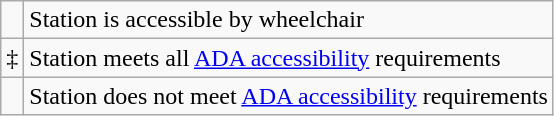<table class="wikitable">
<tr>
<td></td>
<td>Station is accessible by wheelchair</td>
</tr>
<tr>
<td>‡</td>
<td>Station meets all <a href='#'>ADA accessibility</a> requirements</td>
</tr>
<tr>
<td></td>
<td>Station does not meet <a href='#'>ADA accessibility</a> requirements</td>
</tr>
</table>
